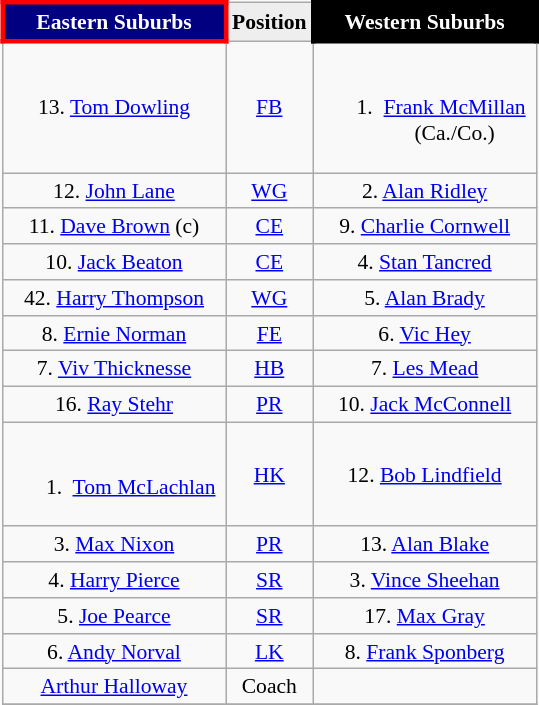<table align="right" class="wikitable" style="font-size:90%; margin-left:1em">
<tr bgcolor="#FF0033">
<th style="width:140px; border:3px solid red; background: navy; color: white">Eastern Suburbs</th>
<th style="width:40px; text-align:center; background:#eee; color:black;">Position</th>
<th style="width:140px; border:3px solid black; background: black; color: white">Western Suburbs</th>
</tr>
<tr align=center>
<td>13. <a href='#'>Tom Dowling</a></td>
<td><a href='#'>FB</a></td>
<td><br><ol><li><a href='#'>Frank McMillan</a> (Ca./Co.)</li></ol></td>
</tr>
<tr align=center>
<td>12. <a href='#'>John Lane</a></td>
<td><a href='#'>WG</a></td>
<td>2. <a href='#'>Alan Ridley</a></td>
</tr>
<tr align=center>
<td>11. <a href='#'>Dave Brown</a> (c)</td>
<td><a href='#'>CE</a></td>
<td>9. <a href='#'>Charlie Cornwell</a></td>
</tr>
<tr align=center>
<td>10. <a href='#'>Jack Beaton</a></td>
<td><a href='#'>CE</a></td>
<td>4. <a href='#'>Stan Tancred</a></td>
</tr>
<tr align=center>
<td>42. <a href='#'>Harry Thompson</a></td>
<td><a href='#'>WG</a></td>
<td>5. <a href='#'>Alan Brady</a></td>
</tr>
<tr align=center>
<td>8. <a href='#'>Ernie Norman</a></td>
<td><a href='#'>FE</a></td>
<td>6. <a href='#'>Vic Hey</a></td>
</tr>
<tr align=center>
<td>7. <a href='#'>Viv Thicknesse</a></td>
<td><a href='#'>HB</a></td>
<td>7. <a href='#'>Les Mead</a></td>
</tr>
<tr align=center>
<td>16. <a href='#'>Ray Stehr</a></td>
<td><a href='#'>PR</a></td>
<td>10. <a href='#'>Jack McConnell</a></td>
</tr>
<tr align=center>
<td><br><ol><li><a href='#'>Tom McLachlan</a></li></ol></td>
<td><a href='#'>HK</a></td>
<td>12. <a href='#'>Bob Lindfield</a></td>
</tr>
<tr align=center>
<td>3. <a href='#'>Max Nixon</a></td>
<td><a href='#'>PR</a></td>
<td>13. <a href='#'>Alan Blake</a></td>
</tr>
<tr align=center>
<td>4. <a href='#'>Harry Pierce</a></td>
<td><a href='#'>SR</a></td>
<td>3. <a href='#'>Vince Sheehan</a></td>
</tr>
<tr align=center>
<td>5. <a href='#'>Joe Pearce</a></td>
<td><a href='#'>SR</a></td>
<td>17. <a href='#'>Max Gray</a></td>
</tr>
<tr align=center>
<td>6. <a href='#'>Andy Norval</a></td>
<td><a href='#'>LK</a></td>
<td>8. <a href='#'>Frank Sponberg</a></td>
</tr>
<tr align=center>
<td><a href='#'>Arthur Halloway</a></td>
<td>Coach</td>
<td></td>
</tr>
<tr>
</tr>
</table>
